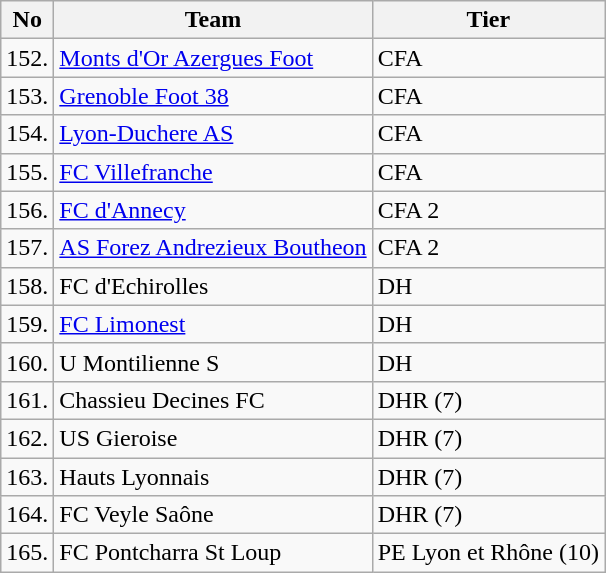<table class="wikitable" style="text-align: left">
<tr>
<th>No</th>
<th>Team</th>
<th>Tier</th>
</tr>
<tr>
<td>152.</td>
<td><a href='#'>Monts d'Or Azergues Foot</a></td>
<td>CFA</td>
</tr>
<tr>
<td>153.</td>
<td><a href='#'>Grenoble Foot 38</a></td>
<td>CFA</td>
</tr>
<tr>
<td>154.</td>
<td><a href='#'>Lyon-Duchere AS</a></td>
<td>CFA</td>
</tr>
<tr>
<td>155.</td>
<td><a href='#'>FC Villefranche</a></td>
<td>CFA</td>
</tr>
<tr>
<td>156.</td>
<td><a href='#'>FC d'Annecy</a></td>
<td>CFA 2</td>
</tr>
<tr>
<td>157.</td>
<td><a href='#'>AS Forez Andrezieux Boutheon</a></td>
<td>CFA 2</td>
</tr>
<tr>
<td>158.</td>
<td>FC d'Echirolles</td>
<td>DH</td>
</tr>
<tr>
<td>159.</td>
<td><a href='#'>FC Limonest</a></td>
<td>DH</td>
</tr>
<tr>
<td>160.</td>
<td>U Montilienne S</td>
<td>DH</td>
</tr>
<tr>
<td>161.</td>
<td>Chassieu Decines FC</td>
<td>DHR (7)</td>
</tr>
<tr>
<td>162.</td>
<td>US Gieroise</td>
<td>DHR (7)</td>
</tr>
<tr>
<td>163.</td>
<td>Hauts Lyonnais</td>
<td>DHR (7)</td>
</tr>
<tr>
<td>164.</td>
<td>FC Veyle Saône</td>
<td>DHR (7)</td>
</tr>
<tr>
<td>165.</td>
<td>FC Pontcharra St Loup</td>
<td>PE Lyon et Rhône (10)</td>
</tr>
</table>
